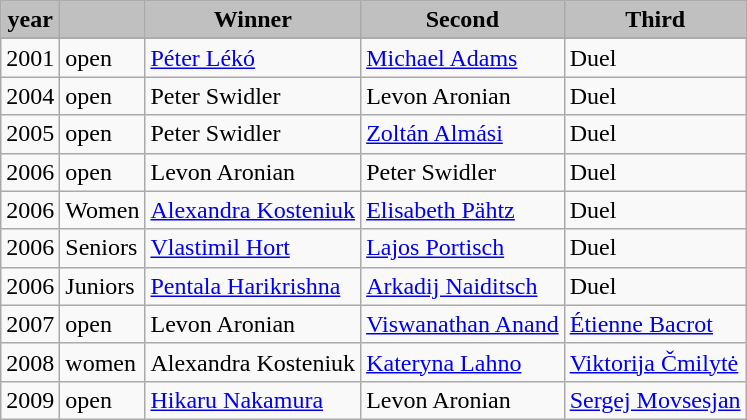<table class="wikitable" style="margin-bottom: 10px;">
<tr>
<th style="background:#C0C0C0">year</th>
<th style="background:#C0C0C0"><br></th>
<th style="background:#C0C0C0">Winner</th>
<th style="background:#C0C0C0">Second</th>
<th style="background:#C0C0C0">Third <br></th>
</tr>
<tr>
</tr>
<tr>
<td>2001</td>
<td>open</td>
<td><a href='#'>Péter Lékó</a></td>
<td><a href='#'>Michael Adams</a></td>
<td>Duel</td>
</tr>
<tr>
<td>2004</td>
<td>open<br></td>
<td>Peter Swidler</td>
<td>Levon Aronian</td>
<td>Duel<br></td>
</tr>
<tr>
<td>2005</td>
<td>open<br></td>
<td>Peter Swidler</td>
<td><a href='#'>Zoltán Almási</a></td>
<td>Duel<br></td>
</tr>
<tr>
<td>2006</td>
<td>open<br></td>
<td>Levon Aronian</td>
<td>Peter Swidler</td>
<td>Duel<br></td>
</tr>
<tr>
<td>2006</td>
<td>Women</td>
<td><a href='#'>Alexandra Kosteniuk</a></td>
<td><a href='#'>Elisabeth Pähtz</a></td>
<td>Duel<br></td>
</tr>
<tr>
<td>2006</td>
<td>Seniors</td>
<td><a href='#'>Vlastimil Hort</a></td>
<td><a href='#'>Lajos Portisch</a></td>
<td>Duel<br></td>
</tr>
<tr>
<td>2006</td>
<td>Juniors</td>
<td><a href='#'>Pentala Harikrishna</a></td>
<td><a href='#'>Arkadij Naiditsch</a></td>
<td>Duel<br></td>
</tr>
<tr>
<td>2007</td>
<td>open<br></td>
<td>Levon Aronian</td>
<td><a href='#'>Viswanathan Anand</a></td>
<td><a href='#'>Étienne Bacrot</a></td>
</tr>
<tr>
<td>2008</td>
<td>women</td>
<td>Alexandra Kosteniuk</td>
<td><a href='#'>Kateryna Lahno</a></td>
<td><a href='#'>Viktorija Čmilytė</a></td>
</tr>
<tr>
<td>2009</td>
<td>open<br></td>
<td><a href='#'>Hikaru Nakamura</a></td>
<td>Levon Aronian</td>
<td><a href='#'>Sergej Movsesjan</a></td>
</tr>
</table>
